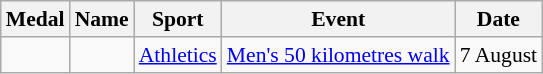<table class="wikitable sortable" style="font-size:90%">
<tr>
<th>Medal</th>
<th>Name</th>
<th>Sport</th>
<th>Event</th>
<th>Date</th>
</tr>
<tr>
<td></td>
<td></td>
<td><a href='#'>Athletics</a></td>
<td><a href='#'>Men's 50 kilometres walk</a></td>
<td>7 August</td>
</tr>
</table>
